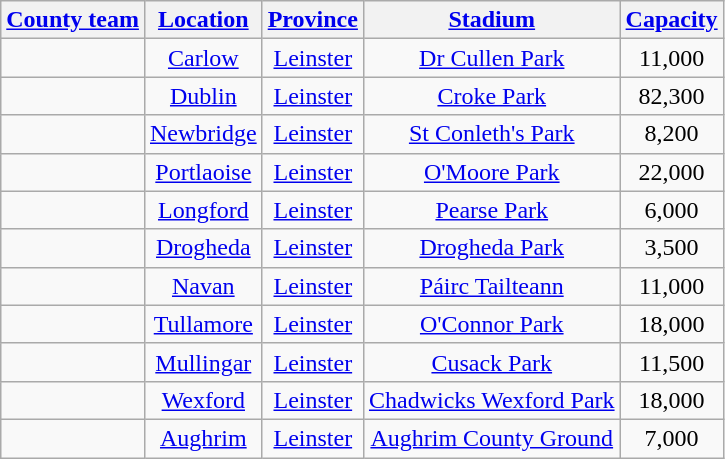<table class="wikitable sortable" style="text-align:center">
<tr>
<th><a href='#'>County team</a></th>
<th><a href='#'>Location</a></th>
<th><a href='#'>Province</a></th>
<th><a href='#'>Stadium</a></th>
<th><a href='#'>Capacity</a></th>
</tr>
<tr>
<td style="text-align:left"> </td>
<td><a href='#'>Carlow</a></td>
<td><a href='#'>Leinster</a></td>
<td><a href='#'>Dr Cullen Park</a></td>
<td>11,000</td>
</tr>
<tr>
<td style="text-align:left"> </td>
<td><a href='#'>Dublin</a></td>
<td><a href='#'>Leinster</a></td>
<td><a href='#'>Croke Park</a></td>
<td>82,300</td>
</tr>
<tr>
<td style="text-align:left"> </td>
<td><a href='#'>Newbridge</a></td>
<td><a href='#'>Leinster</a></td>
<td><a href='#'>St Conleth's Park</a></td>
<td>8,200</td>
</tr>
<tr>
<td style="text-align:left"> </td>
<td><a href='#'>Portlaoise</a></td>
<td><a href='#'>Leinster</a></td>
<td><a href='#'>O'Moore Park</a></td>
<td>22,000</td>
</tr>
<tr>
<td style="text-align:left"> </td>
<td><a href='#'>Longford</a></td>
<td><a href='#'>Leinster</a></td>
<td><a href='#'>Pearse Park</a></td>
<td>6,000</td>
</tr>
<tr>
<td style="text-align:left"> </td>
<td><a href='#'>Drogheda</a></td>
<td><a href='#'>Leinster</a></td>
<td><a href='#'>Drogheda Park</a></td>
<td>3,500</td>
</tr>
<tr>
<td style="text-align:left"> </td>
<td><a href='#'>Navan</a></td>
<td><a href='#'>Leinster</a></td>
<td><a href='#'>Páirc Tailteann</a></td>
<td>11,000</td>
</tr>
<tr>
<td style="text-align:left"> </td>
<td><a href='#'>Tullamore</a></td>
<td><a href='#'>Leinster</a></td>
<td><a href='#'>O'Connor Park</a></td>
<td>18,000</td>
</tr>
<tr>
<td style="text-align:left"> </td>
<td><a href='#'>Mullingar</a></td>
<td><a href='#'>Leinster</a></td>
<td><a href='#'>Cusack Park</a></td>
<td>11,500</td>
</tr>
<tr>
<td style="text-align:left"> </td>
<td><a href='#'>Wexford</a></td>
<td><a href='#'>Leinster</a></td>
<td><a href='#'>Chadwicks Wexford Park</a></td>
<td>18,000</td>
</tr>
<tr>
<td style="text-align:left"> </td>
<td><a href='#'>Aughrim</a></td>
<td><a href='#'>Leinster</a></td>
<td><a href='#'>Aughrim County Ground</a></td>
<td>7,000</td>
</tr>
</table>
